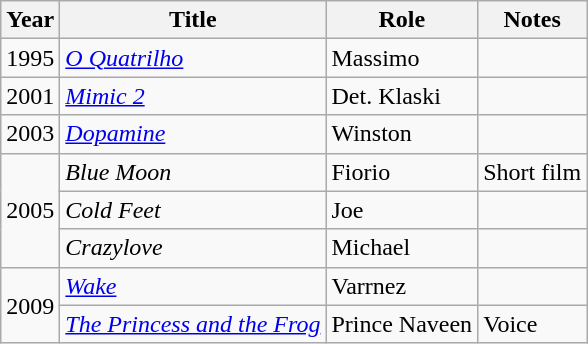<table class="wikitable sortable plainrowheaders">
<tr>
<th scope="col">Year</th>
<th scope="col">Title</th>
<th scope="col">Role</th>
<th scope="col" class="unsortable">Notes</th>
</tr>
<tr>
<td>1995</td>
<td><em><a href='#'>O Quatrilho</a></em></td>
<td>Massimo</td>
<td></td>
</tr>
<tr>
<td>2001</td>
<td><em><a href='#'>Mimic 2</a></em></td>
<td>Det. Klaski</td>
<td></td>
</tr>
<tr>
<td>2003</td>
<td><em><a href='#'>Dopamine</a></em></td>
<td>Winston</td>
<td></td>
</tr>
<tr>
<td rowspan=3>2005</td>
<td><em>Blue Moon</em></td>
<td>Fiorio</td>
<td>Short film</td>
</tr>
<tr>
<td><em>Cold Feet</em></td>
<td>Joe</td>
<td></td>
</tr>
<tr>
<td><em>Crazylove</em></td>
<td>Michael</td>
<td></td>
</tr>
<tr>
<td rowspan=2>2009</td>
<td><em><a href='#'>Wake</a></em></td>
<td>Varrnez</td>
<td></td>
</tr>
<tr>
<td><em><a href='#'>The Princess and the Frog</a></em></td>
<td>Prince Naveen</td>
<td>Voice</td>
</tr>
</table>
